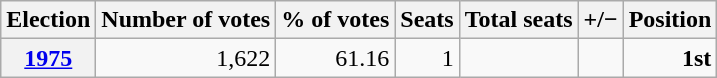<table class="wikitable" style="text-align: right;">
<tr>
<th><strong>Election</strong></th>
<th>Number of votes</th>
<th>% of votes</th>
<th>Seats</th>
<th>Total seats</th>
<th>+/−</th>
<th>Position</th>
</tr>
<tr>
<th><a href='#'>1975</a></th>
<td>1,622</td>
<td>61.16</td>
<td>1</td>
<td></td>
<td></td>
<td><strong>1st</strong></td>
</tr>
</table>
